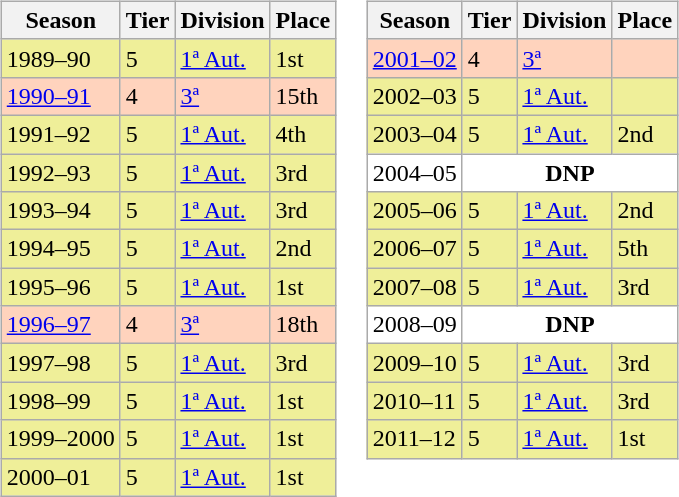<table>
<tr>
<td valign="top" width=0%><br><table class="wikitable">
<tr style="background:#f0f6fa;">
<th>Season</th>
<th>Tier</th>
<th>Division</th>
<th>Place</th>
</tr>
<tr>
<td style="background:#EFEF99;">1989–90</td>
<td style="background:#EFEF99;">5</td>
<td style="background:#EFEF99;"><a href='#'>1ª Aut.</a></td>
<td style="background:#EFEF99;">1st</td>
</tr>
<tr>
<td style="background:#FFD3BD;"><a href='#'>1990–91</a></td>
<td style="background:#FFD3BD;">4</td>
<td style="background:#FFD3BD;"><a href='#'>3ª</a></td>
<td style="background:#FFD3BD;">15th</td>
</tr>
<tr>
<td style="background:#EFEF99;">1991–92</td>
<td style="background:#EFEF99;">5</td>
<td style="background:#EFEF99;"><a href='#'>1ª Aut.</a></td>
<td style="background:#EFEF99;">4th</td>
</tr>
<tr>
<td style="background:#EFEF99;">1992–93</td>
<td style="background:#EFEF99;">5</td>
<td style="background:#EFEF99;"><a href='#'>1ª Aut.</a></td>
<td style="background:#EFEF99;">3rd</td>
</tr>
<tr>
<td style="background:#EFEF99;">1993–94</td>
<td style="background:#EFEF99;">5</td>
<td style="background:#EFEF99;"><a href='#'>1ª Aut.</a></td>
<td style="background:#EFEF99;">3rd</td>
</tr>
<tr>
<td style="background:#EFEF99;">1994–95</td>
<td style="background:#EFEF99;">5</td>
<td style="background:#EFEF99;"><a href='#'>1ª Aut.</a></td>
<td style="background:#EFEF99;">2nd</td>
</tr>
<tr>
<td style="background:#EFEF99;">1995–96</td>
<td style="background:#EFEF99;">5</td>
<td style="background:#EFEF99;"><a href='#'>1ª Aut.</a></td>
<td style="background:#EFEF99;">1st</td>
</tr>
<tr>
<td style="background:#FFD3BD;"><a href='#'>1996–97</a></td>
<td style="background:#FFD3BD;">4</td>
<td style="background:#FFD3BD;"><a href='#'>3ª</a></td>
<td style="background:#FFD3BD;">18th</td>
</tr>
<tr>
<td style="background:#EFEF99;">1997–98</td>
<td style="background:#EFEF99;">5</td>
<td style="background:#EFEF99;"><a href='#'>1ª Aut.</a></td>
<td style="background:#EFEF99;">3rd</td>
</tr>
<tr>
<td style="background:#EFEF99;">1998–99</td>
<td style="background:#EFEF99;">5</td>
<td style="background:#EFEF99;"><a href='#'>1ª Aut.</a></td>
<td style="background:#EFEF99;">1st</td>
</tr>
<tr>
<td style="background:#EFEF99;">1999–2000</td>
<td style="background:#EFEF99;">5</td>
<td style="background:#EFEF99;"><a href='#'>1ª Aut.</a></td>
<td style="background:#EFEF99;">1st</td>
</tr>
<tr>
<td style="background:#EFEF99;">2000–01</td>
<td style="background:#EFEF99;">5</td>
<td style="background:#EFEF99;"><a href='#'>1ª Aut.</a></td>
<td style="background:#EFEF99;">1st</td>
</tr>
</table>
</td>
<td valign="top" width=0%><br><table class="wikitable">
<tr style="background:#f0f6fa;">
<th>Season</th>
<th>Tier</th>
<th>Division</th>
<th>Place</th>
</tr>
<tr>
<td style="background:#FFD3BD;"><a href='#'>2001–02</a></td>
<td style="background:#FFD3BD;">4</td>
<td style="background:#FFD3BD;"><a href='#'>3ª</a></td>
<td style="background:#FFD3BD;"></td>
</tr>
<tr>
<td style="background:#EFEF99;">2002–03</td>
<td style="background:#EFEF99;">5</td>
<td style="background:#EFEF99;"><a href='#'>1ª Aut.</a></td>
<td style="background:#EFEF99;"></td>
</tr>
<tr>
<td style="background:#EFEF99;">2003–04</td>
<td style="background:#EFEF99;">5</td>
<td style="background:#EFEF99;"><a href='#'>1ª Aut.</a></td>
<td style="background:#EFEF99;">2nd</td>
</tr>
<tr>
<td style="background:#FFFFFF;">2004–05</td>
<th style="background:#FFFFFF;"colspan="3">DNP</th>
</tr>
<tr>
<td style="background:#EFEF99;">2005–06</td>
<td style="background:#EFEF99;">5</td>
<td style="background:#EFEF99;"><a href='#'>1ª Aut.</a></td>
<td style="background:#EFEF99;">2nd</td>
</tr>
<tr>
<td style="background:#EFEF99;">2006–07</td>
<td style="background:#EFEF99;">5</td>
<td style="background:#EFEF99;"><a href='#'>1ª Aut.</a></td>
<td style="background:#EFEF99;">5th</td>
</tr>
<tr>
<td style="background:#EFEF99;">2007–08</td>
<td style="background:#EFEF99;">5</td>
<td style="background:#EFEF99;"><a href='#'>1ª Aut.</a></td>
<td style="background:#EFEF99;">3rd</td>
</tr>
<tr>
<td style="background:#FFFFFF;">2008–09</td>
<th style="background:#FFFFFF;"colspan="3">DNP</th>
</tr>
<tr>
<td style="background:#EFEF99;">2009–10</td>
<td style="background:#EFEF99;">5</td>
<td style="background:#EFEF99;"><a href='#'>1ª Aut.</a></td>
<td style="background:#EFEF99;">3rd</td>
</tr>
<tr>
<td style="background:#EFEF99;">2010–11</td>
<td style="background:#EFEF99;">5</td>
<td style="background:#EFEF99;"><a href='#'>1ª Aut.</a></td>
<td style="background:#EFEF99;">3rd</td>
</tr>
<tr>
<td style="background:#EFEF99;">2011–12</td>
<td style="background:#EFEF99;">5</td>
<td style="background:#EFEF99;"><a href='#'>1ª Aut.</a></td>
<td style="background:#EFEF99;">1st</td>
</tr>
</table>
</td>
</tr>
</table>
